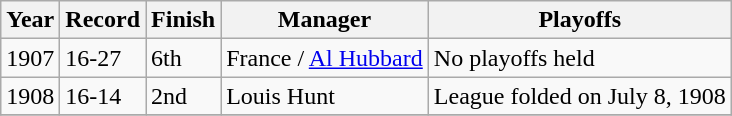<table class="wikitable">
<tr>
<th>Year</th>
<th>Record</th>
<th>Finish</th>
<th>Manager</th>
<th>Playoffs</th>
</tr>
<tr>
<td>1907</td>
<td>16-27</td>
<td>6th</td>
<td>France / <a href='#'>Al Hubbard</a></td>
<td>No playoffs held</td>
</tr>
<tr>
<td>1908</td>
<td>16-14</td>
<td>2nd</td>
<td>Louis Hunt</td>
<td>League folded on July 8, 1908</td>
</tr>
<tr>
</tr>
</table>
